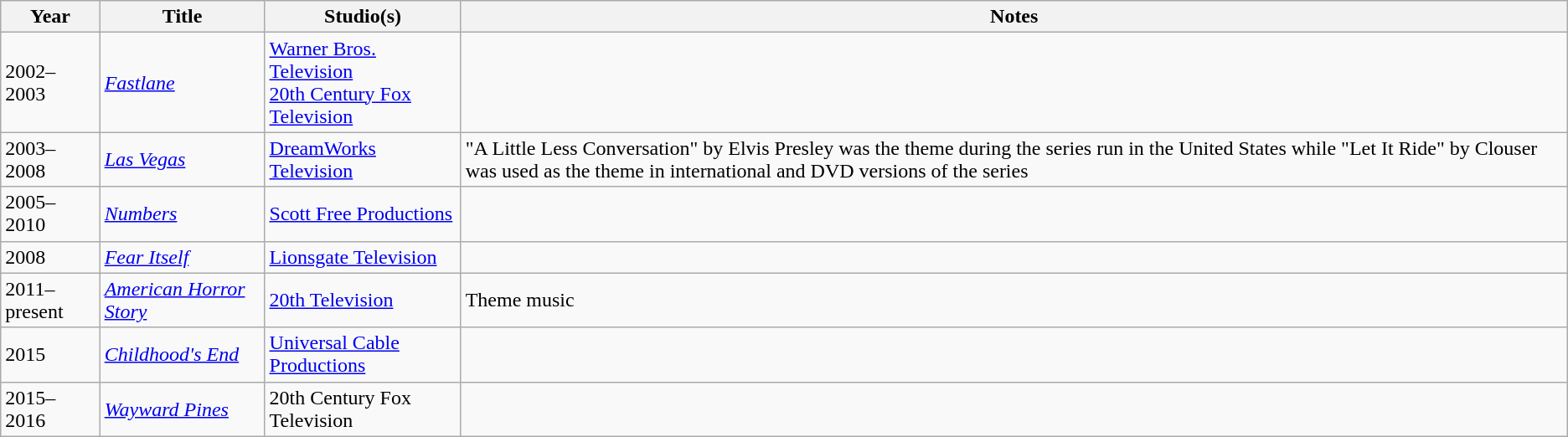<table class="wikitable plainrowheaders">
<tr>
<th>Year</th>
<th>Title</th>
<th>Studio(s)</th>
<th>Notes</th>
</tr>
<tr>
<td>2002–2003</td>
<td><em><a href='#'>Fastlane</a></em></td>
<td><a href='#'>Warner Bros. Television</a><br><a href='#'>20th Century Fox Television</a></td>
<td></td>
</tr>
<tr>
<td>2003–2008</td>
<td><em><a href='#'>Las Vegas</a></em></td>
<td><a href='#'>DreamWorks Television</a></td>
<td>"A Little Less Conversation" by Elvis Presley was the theme during the series run in the United States while "Let It Ride" by Clouser was used as the theme in international and DVD versions of the series</td>
</tr>
<tr>
<td>2005–2010</td>
<td><em><a href='#'>Numbers</a></em></td>
<td><a href='#'>Scott Free Productions</a></td>
<td></td>
</tr>
<tr>
<td>2008</td>
<td><em><a href='#'>Fear Itself</a></em></td>
<td><a href='#'>Lionsgate Television</a></td>
<td></td>
</tr>
<tr>
<td>2011–present</td>
<td><em><a href='#'>American Horror Story</a></em></td>
<td><a href='#'>20th Television</a></td>
<td>Theme music</td>
</tr>
<tr>
<td>2015</td>
<td><em><a href='#'>Childhood's End</a></em></td>
<td><a href='#'>Universal Cable Productions</a></td>
<td></td>
</tr>
<tr>
<td>2015–2016</td>
<td><em><a href='#'>Wayward Pines</a></em></td>
<td>20th Century Fox Television</td>
<td></td>
</tr>
</table>
